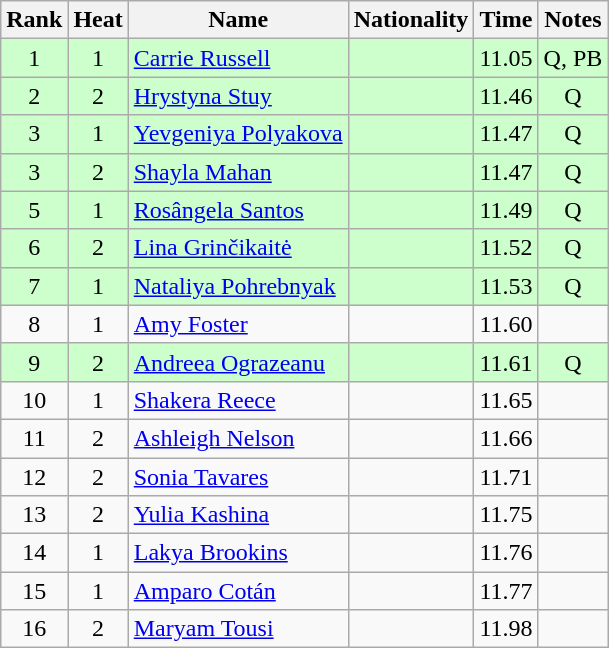<table class="wikitable sortable" style="text-align:center">
<tr>
<th>Rank</th>
<th>Heat</th>
<th>Name</th>
<th>Nationality</th>
<th>Time</th>
<th>Notes</th>
</tr>
<tr bgcolor=ccffcc>
<td>1</td>
<td>1</td>
<td align=left><a href='#'>Carrie Russell</a></td>
<td align=left></td>
<td>11.05</td>
<td>Q, PB</td>
</tr>
<tr bgcolor=ccffcc>
<td>2</td>
<td>2</td>
<td align=left><a href='#'>Hrystyna Stuy</a></td>
<td align=left></td>
<td>11.46</td>
<td>Q</td>
</tr>
<tr bgcolor=ccffcc>
<td>3</td>
<td>1</td>
<td align=left><a href='#'>Yevgeniya Polyakova</a></td>
<td align=left></td>
<td>11.47</td>
<td>Q</td>
</tr>
<tr bgcolor=ccffcc>
<td>3</td>
<td>2</td>
<td align=left><a href='#'>Shayla Mahan</a></td>
<td align=left></td>
<td>11.47</td>
<td>Q</td>
</tr>
<tr bgcolor=ccffcc>
<td>5</td>
<td>1</td>
<td align=left><a href='#'>Rosângela Santos</a></td>
<td align=left></td>
<td>11.49</td>
<td>Q</td>
</tr>
<tr bgcolor=ccffcc>
<td>6</td>
<td>2</td>
<td align=left><a href='#'>Lina Grinčikaitė</a></td>
<td align=left></td>
<td>11.52</td>
<td>Q</td>
</tr>
<tr bgcolor=ccffcc>
<td>7</td>
<td>1</td>
<td align=left><a href='#'>Nataliya Pohrebnyak</a></td>
<td align=left></td>
<td>11.53</td>
<td>Q</td>
</tr>
<tr>
<td>8</td>
<td>1</td>
<td align=left><a href='#'>Amy Foster</a></td>
<td align=left></td>
<td>11.60</td>
<td></td>
</tr>
<tr bgcolor=ccffcc>
<td>9</td>
<td>2</td>
<td align=left><a href='#'>Andreea Ograzeanu</a></td>
<td align=left></td>
<td>11.61</td>
<td>Q</td>
</tr>
<tr>
<td>10</td>
<td>1</td>
<td align=left><a href='#'>Shakera Reece</a></td>
<td align=left></td>
<td>11.65</td>
<td></td>
</tr>
<tr>
<td>11</td>
<td>2</td>
<td align=left><a href='#'>Ashleigh Nelson</a></td>
<td align=left></td>
<td>11.66</td>
<td></td>
</tr>
<tr>
<td>12</td>
<td>2</td>
<td align=left><a href='#'>Sonia Tavares</a></td>
<td align=left></td>
<td>11.71</td>
<td></td>
</tr>
<tr>
<td>13</td>
<td>2</td>
<td align=left><a href='#'>Yulia Kashina</a></td>
<td align=left></td>
<td>11.75</td>
<td></td>
</tr>
<tr>
<td>14</td>
<td>1</td>
<td align=left><a href='#'>Lakya Brookins</a></td>
<td align=left></td>
<td>11.76</td>
<td></td>
</tr>
<tr>
<td>15</td>
<td>1</td>
<td align=left><a href='#'>Amparo Cotán</a></td>
<td align=left></td>
<td>11.77</td>
<td></td>
</tr>
<tr>
<td>16</td>
<td>2</td>
<td align=left><a href='#'>Maryam Tousi</a></td>
<td align=left></td>
<td>11.98</td>
<td></td>
</tr>
</table>
